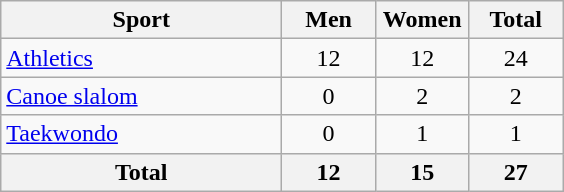<table class="wikitable sortable" style="text-align:center;">
<tr>
<th width=180>Sport</th>
<th width=55>Men</th>
<th width=55>Women</th>
<th width=55>Total</th>
</tr>
<tr>
<td align="left"><a href='#'>Athletics</a></td>
<td>12</td>
<td>12</td>
<td>24</td>
</tr>
<tr>
<td align="left"><a href='#'>Canoe slalom</a></td>
<td>0</td>
<td>2</td>
<td>2</td>
</tr>
<tr>
<td align="left"><a href='#'>Taekwondo</a></td>
<td>0</td>
<td>1</td>
<td>1</td>
</tr>
<tr>
<th>Total</th>
<th>12</th>
<th>15</th>
<th>27</th>
</tr>
</table>
